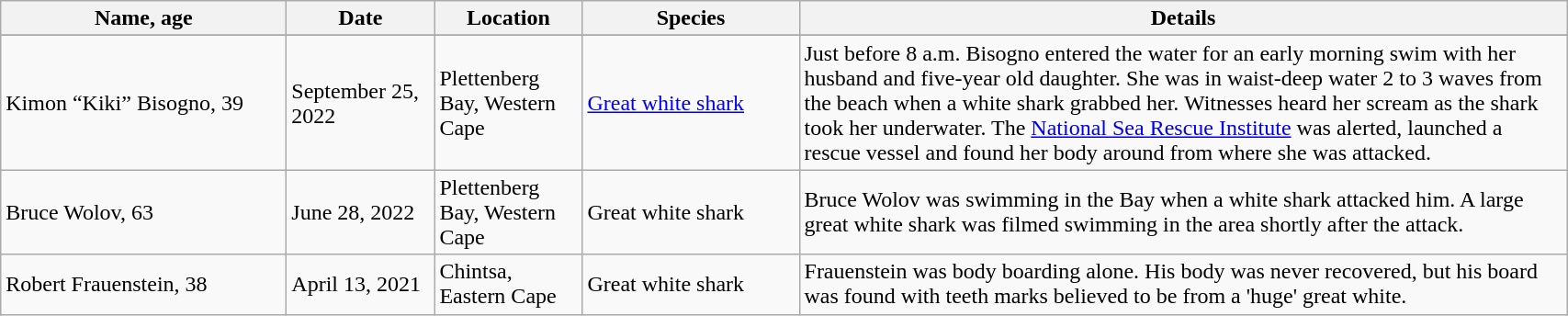<table class="wikitable">
<tr>
<th width="200">Name, age</th>
<th width="100">Date</th>
<th width="100">Location</th>
<th width="150">Species</th>
<th width="550">Details</th>
</tr>
<tr>
</tr>
<tr>
<td>Kimon “Kiki” Bisogno, 39</td>
<td>September 25, 2022</td>
<td>Plettenberg Bay, Western Cape</td>
<td><a href='#'>Great white shark</a></td>
<td>Just before 8 a.m. Bisogno entered the water for an early morning swim with her husband and five-year old daughter. She was in waist-deep water 2 to 3 waves from the beach when a  white shark grabbed her. Witnesses heard her scream as the shark took her underwater. The <a href='#'>National Sea Rescue Institute</a> was alerted, launched a rescue vessel and found her body around  from where she was attacked.</td>
</tr>
<tr>
<td>Bruce Wolov, 63</td>
<td>June 28, 2022</td>
<td>Plettenberg Bay, Western Cape</td>
<td>Great white shark</td>
<td>Bruce Wolov was swimming in the Bay when a white shark attacked him. A large great white shark was filmed swimming in the area shortly after the attack.</td>
</tr>
<tr>
<td>Robert Frauenstein, 38</td>
<td>April 13, 2021</td>
<td>Chintsa, Eastern Cape</td>
<td>Great white shark</td>
<td>Frauenstein was body boarding alone. His body was never recovered, but his board was found with teeth marks believed to be from a 'huge' great white.</td>
</tr>
</table>
